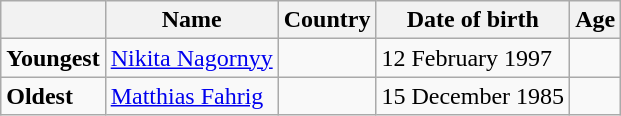<table class="wikitable">
<tr>
<th></th>
<th><strong>Name</strong></th>
<th><strong>Country</strong></th>
<th><strong>Date of birth</strong></th>
<th><strong>Age</strong></th>
</tr>
<tr>
<td><strong>Youngest</strong></td>
<td><a href='#'>Nikita Nagornyy</a></td>
<td></td>
<td>12 February 1997</td>
<td></td>
</tr>
<tr>
<td><strong>Oldest</strong></td>
<td><a href='#'>Matthias Fahrig</a></td>
<td></td>
<td>15 December 1985</td>
<td></td>
</tr>
</table>
